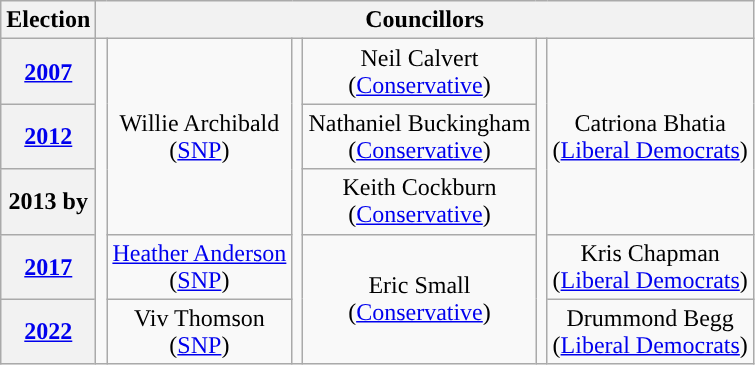<table class="wikitable" style="text-align:center">
<tr>
<th>Election</th>
<th colspan=8>Councillors</th>
</tr>
<tr>
<th><a href='#'>2007</a></th>
<td rowspan=5; style="background-color: "></td>
<td rowspan=3>Willie Archibald<br>(<a href='#'>SNP</a>)</td>
<td rowspan=5; style="background-color: "></td>
<td rowspan=1>Neil Calvert<br>(<a href='#'>Conservative</a>)</td>
<td rowspan=5; style="background-color: "></td>
<td rowspan=3>Catriona Bhatia<br>(<a href='#'>Liberal Democrats</a>)</td>
</tr>
<tr>
<th><a href='#'>2012</a></th>
<td rowspan=1>Nathaniel Buckingham<br>(<a href='#'>Conservative</a>)</td>
</tr>
<tr>
<th>2013 by</th>
<td rowspan=1>Keith Cockburn<br>(<a href='#'>Conservative</a>)</td>
</tr>
<tr>
<th><a href='#'>2017</a></th>
<td rowspan=1><a href='#'>Heather Anderson</a><br>(<a href='#'>SNP</a>)</td>
<td rowspan=2>Eric Small<br>(<a href='#'>Conservative</a>)</td>
<td rowspan=1>Kris Chapman<br>(<a href='#'>Liberal Democrats</a>)</td>
</tr>
<tr>
<th><a href='#'>2022</a></th>
<td rowspan=1>Viv Thomson<br>(<a href='#'>SNP</a>)</td>
<td rowspan=1>Drummond Begg<br>(<a href='#'>Liberal Democrats</a>)</td>
</tr>
</table>
